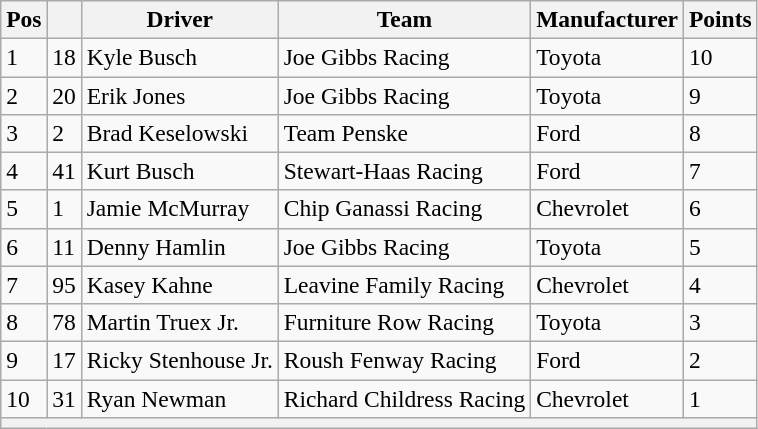<table class="wikitable" style="font-size:98%">
<tr>
<th>Pos</th>
<th></th>
<th>Driver</th>
<th>Team</th>
<th>Manufacturer</th>
<th>Points</th>
</tr>
<tr>
<td>1</td>
<td>18</td>
<td>Kyle Busch</td>
<td>Joe Gibbs Racing</td>
<td>Toyota</td>
<td>10</td>
</tr>
<tr>
<td>2</td>
<td>20</td>
<td>Erik Jones</td>
<td>Joe Gibbs Racing</td>
<td>Toyota</td>
<td>9</td>
</tr>
<tr>
<td>3</td>
<td>2</td>
<td>Brad Keselowski</td>
<td>Team Penske</td>
<td>Ford</td>
<td>8</td>
</tr>
<tr>
<td>4</td>
<td>41</td>
<td>Kurt Busch</td>
<td>Stewart-Haas Racing</td>
<td>Ford</td>
<td>7</td>
</tr>
<tr>
<td>5</td>
<td>1</td>
<td>Jamie McMurray</td>
<td>Chip Ganassi Racing</td>
<td>Chevrolet</td>
<td>6</td>
</tr>
<tr>
<td>6</td>
<td>11</td>
<td>Denny Hamlin</td>
<td>Joe Gibbs Racing</td>
<td>Toyota</td>
<td>5</td>
</tr>
<tr>
<td>7</td>
<td>95</td>
<td>Kasey Kahne</td>
<td>Leavine Family Racing</td>
<td>Chevrolet</td>
<td>4</td>
</tr>
<tr>
<td>8</td>
<td>78</td>
<td>Martin Truex Jr.</td>
<td>Furniture Row Racing</td>
<td>Toyota</td>
<td>3</td>
</tr>
<tr>
<td>9</td>
<td>17</td>
<td>Ricky Stenhouse Jr.</td>
<td>Roush Fenway Racing</td>
<td>Ford</td>
<td>2</td>
</tr>
<tr>
<td>10</td>
<td>31</td>
<td>Ryan Newman</td>
<td>Richard Childress Racing</td>
<td>Chevrolet</td>
<td>1</td>
</tr>
<tr>
<th colspan="6"></th>
</tr>
</table>
